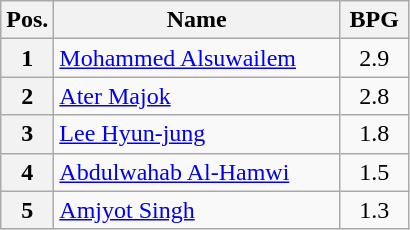<table class=wikitable style="text-align:center;">
<tr>
<th width="13%">Pos.</th>
<th width="70%">Name</th>
<th width="17%">BPG</th>
</tr>
<tr>
<th>1</th>
<td align=left> <a href='#'>Mohammed Alsuwailem</a></td>
<td>2.9</td>
</tr>
<tr>
<th>2</th>
<td align=left> <a href='#'>Ater Majok</a></td>
<td>2.8</td>
</tr>
<tr>
<th>3</th>
<td align=left> <a href='#'>Lee Hyun-jung</a></td>
<td>1.8</td>
</tr>
<tr>
<th>4</th>
<td align=left> <a href='#'>Abdulwahab Al-Hamwi</a></td>
<td>1.5</td>
</tr>
<tr>
<th>5</th>
<td align=left> <a href='#'>Amjyot Singh</a></td>
<td>1.3</td>
</tr>
</table>
